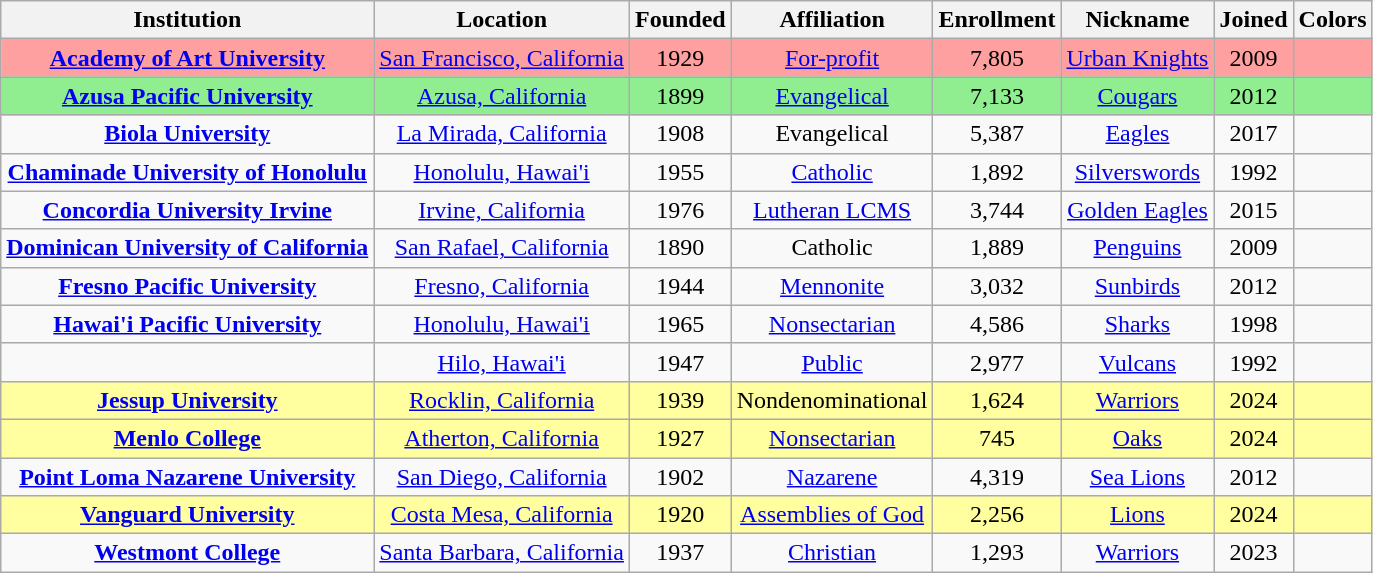<table class="wikitable sortable" style="text-align:center">
<tr>
<th>Institution</th>
<th>Location</th>
<th>Founded</th>
<th>Affiliation</th>
<th>Enrollment</th>
<th>Nickname</th>
<th>Joined</th>
<th class="unsortable">Colors</th>
</tr>
<tr bgcolor=#ffa0a0>
<td><strong><a href='#'>Academy of Art University</a></strong></td>
<td><a href='#'>San Francisco, California</a></td>
<td>1929</td>
<td><a href='#'>For-profit</a></td>
<td>7,805</td>
<td><a href='#'>Urban Knights</a></td>
<td>2009</td>
<td></td>
</tr>
<tr bgcolor=#90ee90>
<td><strong><a href='#'>Azusa Pacific University</a></strong></td>
<td><a href='#'>Azusa, California</a></td>
<td>1899</td>
<td><a href='#'>Evangelical</a></td>
<td>7,133</td>
<td><a href='#'>Cougars</a></td>
<td>2012</td>
<td></td>
</tr>
<tr>
<td><strong><a href='#'>Biola University</a></strong></td>
<td><a href='#'>La Mirada, California</a></td>
<td>1908</td>
<td>Evangelical</td>
<td>5,387</td>
<td><a href='#'>Eagles</a></td>
<td>2017</td>
<td></td>
</tr>
<tr>
<td><strong><a href='#'>Chaminade University of Honolulu</a></strong></td>
<td><a href='#'>Honolulu, Hawai'i</a></td>
<td>1955</td>
<td><a href='#'>Catholic</a><br></td>
<td>1,892</td>
<td><a href='#'>Silverswords</a></td>
<td>1992</td>
<td></td>
</tr>
<tr>
<td><strong><a href='#'>Concordia University Irvine</a></strong></td>
<td><a href='#'>Irvine, California</a></td>
<td>1976</td>
<td><a href='#'>Lutheran LCMS</a></td>
<td>3,744</td>
<td><a href='#'>Golden Eagles</a></td>
<td>2015</td>
<td></td>
</tr>
<tr>
<td><strong><a href='#'>Dominican University of California</a></strong></td>
<td><a href='#'>San Rafael, California</a></td>
<td>1890</td>
<td>Catholic<br></td>
<td>1,889</td>
<td><a href='#'>Penguins</a></td>
<td>2009</td>
<td></td>
</tr>
<tr>
<td><strong><a href='#'>Fresno Pacific University</a></strong></td>
<td><a href='#'>Fresno, California</a></td>
<td>1944</td>
<td><a href='#'>Mennonite</a></td>
<td>3,032</td>
<td><a href='#'>Sunbirds</a></td>
<td>2012</td>
<td></td>
</tr>
<tr>
<td><strong><a href='#'>Hawai'i Pacific University</a></strong></td>
<td><a href='#'>Honolulu, Hawai'i</a></td>
<td>1965</td>
<td><a href='#'>Nonsectarian</a></td>
<td>4,586</td>
<td><a href='#'>Sharks</a></td>
<td>1998</td>
<td></td>
</tr>
<tr>
<td></td>
<td><a href='#'>Hilo, Hawai'i</a></td>
<td>1947</td>
<td><a href='#'>Public</a></td>
<td>2,977</td>
<td><a href='#'>Vulcans</a></td>
<td>1992</td>
<td></td>
</tr>
<tr bgcolor=#ffffa0>
<td><strong><a href='#'>Jessup University</a></strong></td>
<td><a href='#'>Rocklin, California</a></td>
<td>1939</td>
<td>Nondenominational</td>
<td>1,624</td>
<td><a href='#'>Warriors</a></td>
<td>2024</td>
<td>  </td>
</tr>
<tr bgcolor=#ffffa0>
<td><strong><a href='#'>Menlo College</a></strong></td>
<td><a href='#'>Atherton, California</a></td>
<td>1927</td>
<td><a href='#'>Nonsectarian</a></td>
<td>745</td>
<td><a href='#'>Oaks</a></td>
<td>2024</td>
<td>  </td>
</tr>
<tr>
<td><strong><a href='#'>Point Loma Nazarene University</a></strong></td>
<td><a href='#'>San Diego, California</a></td>
<td>1902</td>
<td><a href='#'>Nazarene</a></td>
<td>4,319</td>
<td><a href='#'>Sea Lions</a></td>
<td>2012</td>
<td></td>
</tr>
<tr bgcolor=#ffffa0>
<td><strong><a href='#'>Vanguard University</a></strong></td>
<td><a href='#'>Costa Mesa, California</a></td>
<td>1920</td>
<td><a href='#'>Assemblies of God</a></td>
<td>2,256</td>
<td><a href='#'>Lions</a></td>
<td>2024</td>
<td> </td>
</tr>
<tr>
<td><strong><a href='#'>Westmont College</a></strong></td>
<td><a href='#'>Santa Barbara, California</a></td>
<td>1937</td>
<td><a href='#'>Christian</a></td>
<td>1,293</td>
<td><a href='#'>Warriors</a></td>
<td>2023</td>
<td>  </td>
</tr>
</table>
